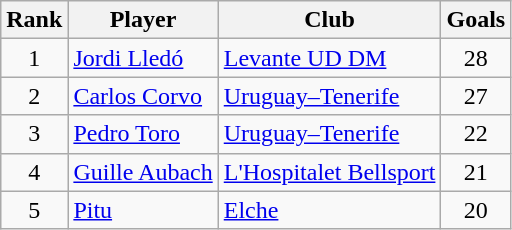<table class="wikitable sortable" style="text-align:center">
<tr>
<th>Rank</th>
<th>Player</th>
<th>Club</th>
<th>Goals</th>
</tr>
<tr>
<td>1</td>
<td align=left> <a href='#'>Jordi Lledó</a></td>
<td align=left><a href='#'>Levante UD DM</a></td>
<td>28</td>
</tr>
<tr>
<td>2</td>
<td align=left> <a href='#'>Carlos Corvo</a></td>
<td align=left><a href='#'>Uruguay–Tenerife</a></td>
<td>27</td>
</tr>
<tr>
<td>3</td>
<td align=left> <a href='#'>Pedro Toro</a></td>
<td align=left><a href='#'>Uruguay–Tenerife</a></td>
<td>22</td>
</tr>
<tr>
<td>4</td>
<td align=left> <a href='#'>Guille Aubach</a></td>
<td align=left><a href='#'>L'Hospitalet Bellsport</a></td>
<td>21</td>
</tr>
<tr>
<td>5</td>
<td align=left> <a href='#'>Pitu</a></td>
<td align=left><a href='#'>Elche</a></td>
<td>20</td>
</tr>
</table>
